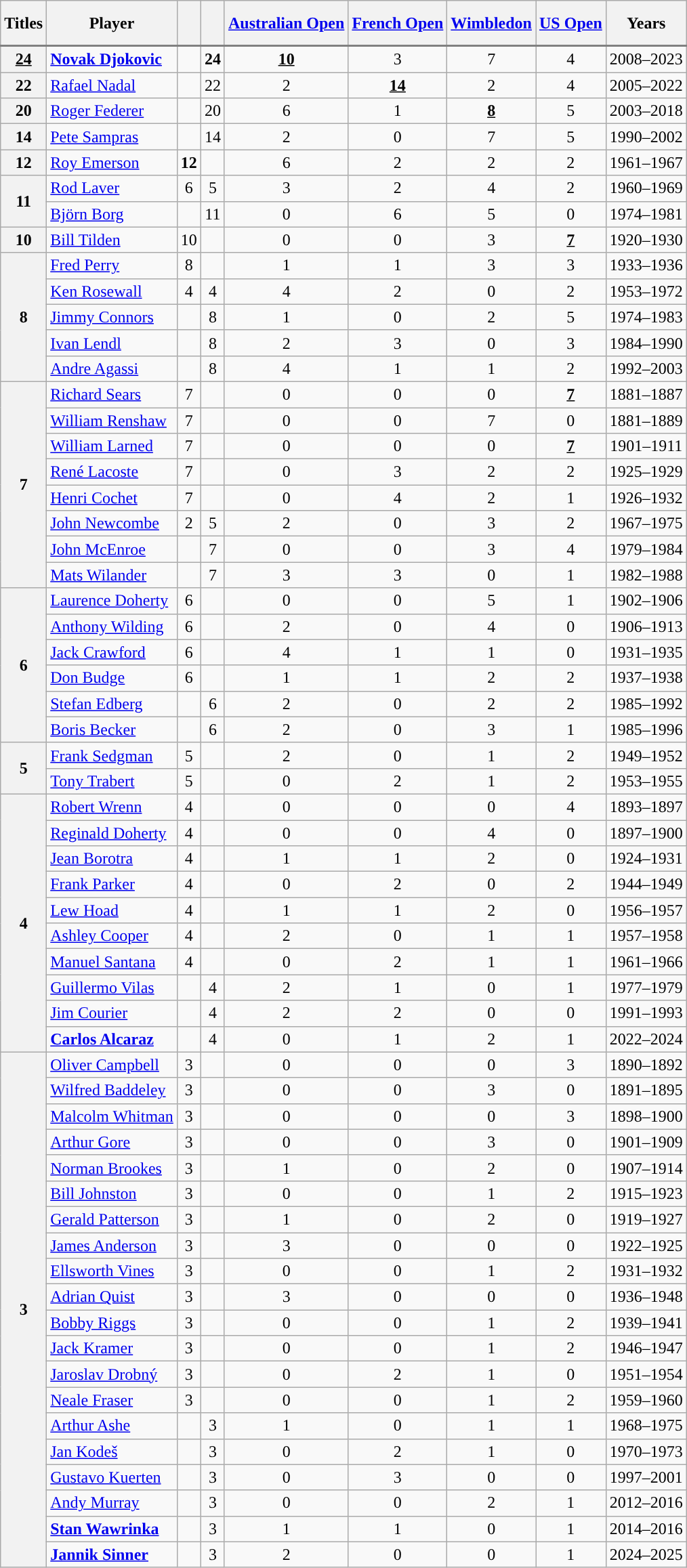<table class="wikitable sortable mw-datatable sticky-table-row1 sort-under-center" style="text-align: center;">
<tr style="height: 2.8em; border-bottom: 2px solid gray;">
<th>Titles</th>
<th class="unsortable">Player</th>
<th></th>
<th></th>
<th><a href='#'>Australian Open</a></th>
<th><a href='#'>French Open</a></th>
<th><a href='#'>Wimbledon</a></th>
<th><a href='#'>US Open</a></th>
<th>Years</th>
</tr>
<tr>
<th scope=row><u>24</u></th>
<td style="text-align:left;"> <strong><a href='#'>Novak Djokovic</a></strong></td>
<td></td>
<td><strong>24</strong></td>
<td><strong><u>10</u></strong></td>
<td>3</td>
<td>7</td>
<td>4</td>
<td>2008–2023</td>
</tr>
<tr>
<th scope="row" style="text-align: center;">22</th>
<td style="text-align:left;"> <a href='#'>Rafael Nadal</a></td>
<td></td>
<td>22</td>
<td>2</td>
<td><strong><u>14</u></strong></td>
<td>2</td>
<td>4</td>
<td>2005–2022</td>
</tr>
<tr>
<th scope="row" style="text-align: center;">20</th>
<td style="text-align:left;"> <a href='#'>Roger Federer</a></td>
<td></td>
<td>20</td>
<td>6</td>
<td>1</td>
<td><strong><u>8</u></strong></td>
<td>5</td>
<td>2003–2018</td>
</tr>
<tr>
<th scope="row" style="text-align: center;">14</th>
<td style="text-align:left;"> <a href='#'>Pete Sampras</a></td>
<td></td>
<td>14</td>
<td>2</td>
<td>0</td>
<td>7</td>
<td>5</td>
<td>1990–2002</td>
</tr>
<tr>
<th scope="row" style="text-align: center;">12</th>
<td style="text-align:left;"> <a href='#'>Roy Emerson</a></td>
<td><strong>12</strong></td>
<td></td>
<td>6</td>
<td>2</td>
<td>2</td>
<td>2</td>
<td>1961–1967</td>
</tr>
<tr>
<th scope="row" rowspan="2" style="text-align: center;">11</th>
<td style="text-align:left;"> <a href='#'>Rod Laver</a></td>
<td>6</td>
<td>5</td>
<td>3</td>
<td>2</td>
<td>4</td>
<td>2</td>
<td>1960–1969</td>
</tr>
<tr>
<td style="text-align:left;"> <a href='#'>Björn Borg</a></td>
<td></td>
<td>11</td>
<td>0</td>
<td>6</td>
<td>5</td>
<td>0</td>
<td>1974–1981</td>
</tr>
<tr>
<th scope="row" style="text-align: center;">10</th>
<td style="text-align:left;"> <a href='#'>Bill Tilden</a></td>
<td>10</td>
<td></td>
<td>0</td>
<td>0</td>
<td>3</td>
<td><strong><u>7</u></strong></td>
<td>1920–1930</td>
</tr>
<tr>
<th scope="row" rowspan="5" style="text-align: center;">8</th>
<td style="text-align:left;"> <a href='#'>Fred Perry</a></td>
<td>8</td>
<td></td>
<td>1</td>
<td>1</td>
<td>3</td>
<td>3</td>
<td>1933–1936</td>
</tr>
<tr>
<td style="text-align:left;"> <a href='#'>Ken Rosewall</a></td>
<td>4</td>
<td>4</td>
<td>4</td>
<td>2</td>
<td>0</td>
<td>2</td>
<td>1953–1972</td>
</tr>
<tr>
<td style="text-align:left;"> <a href='#'>Jimmy Connors</a></td>
<td></td>
<td>8</td>
<td>1</td>
<td>0</td>
<td>2</td>
<td>5</td>
<td>1974–1983</td>
</tr>
<tr>
<td style="text-align:left;"> <a href='#'>Ivan Lendl</a></td>
<td></td>
<td>8</td>
<td>2</td>
<td>3</td>
<td>0</td>
<td>3</td>
<td>1984–1990</td>
</tr>
<tr>
<td style="text-align:left;"> <a href='#'>Andre Agassi</a></td>
<td></td>
<td>8</td>
<td>4</td>
<td>1</td>
<td>1</td>
<td>2</td>
<td>1992–2003</td>
</tr>
<tr>
<th scope="row" rowspan="8" style="text-align: center;">7</th>
<td style="text-align:left;"> <a href='#'>Richard Sears</a></td>
<td>7</td>
<td></td>
<td>0</td>
<td>0</td>
<td>0</td>
<td><strong><u>7</u></strong></td>
<td>1881–1887</td>
</tr>
<tr>
<td style="text-align:left;"> <a href='#'>William Renshaw</a></td>
<td>7</td>
<td></td>
<td>0</td>
<td>0</td>
<td>7</td>
<td>0</td>
<td>1881–1889</td>
</tr>
<tr>
<td style="text-align:left;"> <a href='#'>William Larned</a></td>
<td>7</td>
<td></td>
<td>0</td>
<td>0</td>
<td>0</td>
<td><strong><u>7</u></strong></td>
<td>1901–1911</td>
</tr>
<tr>
<td style="text-align:left;"> <a href='#'>René Lacoste</a></td>
<td>7</td>
<td></td>
<td>0</td>
<td>3</td>
<td>2</td>
<td>2</td>
<td>1925–1929</td>
</tr>
<tr>
<td style="text-align:left;"> <a href='#'>Henri Cochet</a></td>
<td>7</td>
<td></td>
<td>0</td>
<td>4</td>
<td>2</td>
<td>1</td>
<td>1926–1932</td>
</tr>
<tr>
<td style="text-align:left;"> <a href='#'>John Newcombe</a></td>
<td>2</td>
<td>5</td>
<td>2</td>
<td>0</td>
<td>3</td>
<td>2</td>
<td>1967–1975</td>
</tr>
<tr>
<td style="text-align:left;"> <a href='#'>John McEnroe</a></td>
<td></td>
<td>7</td>
<td>0</td>
<td>0</td>
<td>3</td>
<td>4</td>
<td>1979–1984</td>
</tr>
<tr>
<td style="text-align:left;"> <a href='#'>Mats Wilander</a></td>
<td></td>
<td>7</td>
<td>3</td>
<td>3</td>
<td>0</td>
<td>1</td>
<td>1982–1988</td>
</tr>
<tr>
<th scope="row" rowspan="6" style="text-align: center;">6</th>
<td style="text-align:left;"> <a href='#'>Laurence Doherty</a></td>
<td>6</td>
<td></td>
<td>0</td>
<td>0</td>
<td>5</td>
<td>1</td>
<td>1902–1906</td>
</tr>
<tr>
<td style="text-align:left;"> <a href='#'>Anthony Wilding</a></td>
<td>6</td>
<td></td>
<td>2</td>
<td>0</td>
<td>4</td>
<td>0</td>
<td>1906–1913</td>
</tr>
<tr>
<td style="text-align:left;"> <a href='#'>Jack Crawford</a></td>
<td>6</td>
<td></td>
<td>4</td>
<td>1</td>
<td>1</td>
<td>0</td>
<td>1931–1935</td>
</tr>
<tr>
<td style="text-align:left;"> <a href='#'>Don Budge</a></td>
<td>6</td>
<td></td>
<td>1</td>
<td>1</td>
<td>2</td>
<td>2</td>
<td>1937–1938</td>
</tr>
<tr>
<td style="text-align:left;"> <a href='#'>Stefan Edberg</a></td>
<td></td>
<td>6</td>
<td>2</td>
<td>0</td>
<td>2</td>
<td>2</td>
<td>1985–1992</td>
</tr>
<tr>
<td style="text-align:left;"> <a href='#'>Boris Becker</a></td>
<td></td>
<td>6</td>
<td>2</td>
<td>0</td>
<td>3</td>
<td>1</td>
<td>1985–1996</td>
</tr>
<tr>
<th scope="row" rowspan="2" style="text-align: center;">5</th>
<td style="text-align:left;"> <a href='#'>Frank Sedgman</a></td>
<td>5</td>
<td></td>
<td>2</td>
<td>0</td>
<td>1</td>
<td>2</td>
<td>1949–1952</td>
</tr>
<tr>
<td style="text-align:left;"> <a href='#'>Tony Trabert</a></td>
<td>5</td>
<td></td>
<td>0</td>
<td>2</td>
<td>1</td>
<td>2</td>
<td>1953–1955</td>
</tr>
<tr>
<th scope="row" rowspan="10" style="text-align: center;">4</th>
<td style="text-align:left;"> <a href='#'>Robert Wrenn</a></td>
<td>4</td>
<td></td>
<td>0</td>
<td>0</td>
<td>0</td>
<td>4</td>
<td>1893–1897</td>
</tr>
<tr>
<td style="text-align:left;"> <a href='#'>Reginald Doherty</a></td>
<td>4</td>
<td></td>
<td>0</td>
<td>0</td>
<td>4</td>
<td>0</td>
<td>1897–1900</td>
</tr>
<tr>
<td style="text-align:left;"> <a href='#'>Jean Borotra</a></td>
<td>4</td>
<td></td>
<td>1</td>
<td>1</td>
<td>2</td>
<td>0</td>
<td>1924–1931</td>
</tr>
<tr>
<td style="text-align:left;"> <a href='#'>Frank Parker</a></td>
<td>4</td>
<td></td>
<td>0</td>
<td>2</td>
<td>0</td>
<td>2</td>
<td>1944–1949</td>
</tr>
<tr>
<td style="text-align:left;"> <a href='#'>Lew Hoad</a></td>
<td>4</td>
<td></td>
<td>1</td>
<td>1</td>
<td>2</td>
<td>0</td>
<td>1956–1957</td>
</tr>
<tr>
<td style="text-align:left;"> <a href='#'>Ashley Cooper</a></td>
<td>4</td>
<td></td>
<td>2</td>
<td>0</td>
<td>1</td>
<td>1</td>
<td>1957–1958</td>
</tr>
<tr>
<td style="text-align:left;"> <a href='#'>Manuel Santana</a></td>
<td>4</td>
<td></td>
<td>0</td>
<td>2</td>
<td>1</td>
<td>1</td>
<td>1961–1966</td>
</tr>
<tr>
<td style="text-align:left;"> <a href='#'>Guillermo Vilas</a></td>
<td></td>
<td>4</td>
<td>2</td>
<td>1</td>
<td>0</td>
<td>1</td>
<td>1977–1979</td>
</tr>
<tr>
<td style="text-align:left;"> <a href='#'>Jim Courier</a></td>
<td></td>
<td>4</td>
<td>2</td>
<td>2</td>
<td>0</td>
<td>0</td>
<td>1991–1993</td>
</tr>
<tr>
<td style="text-align:left;"> <strong><a href='#'>Carlos Alcaraz</a></strong></td>
<td></td>
<td>4</td>
<td>0</td>
<td>1</td>
<td>2</td>
<td>1</td>
<td>2022–2024</td>
</tr>
<tr>
<th scope="row" rowspan="20" style="text-align: center;">3</th>
<td style="text-align:left;"> <a href='#'>Oliver Campbell</a></td>
<td>3</td>
<td></td>
<td>0</td>
<td>0</td>
<td>0</td>
<td>3</td>
<td>1890–1892</td>
</tr>
<tr>
<td style="text-align:left;"> <a href='#'>Wilfred Baddeley</a></td>
<td>3</td>
<td></td>
<td>0</td>
<td>0</td>
<td>3</td>
<td>0</td>
<td>1891–1895</td>
</tr>
<tr>
<td style="text-align:left;"> <a href='#'>Malcolm Whitman</a></td>
<td>3</td>
<td></td>
<td>0</td>
<td>0</td>
<td>0</td>
<td>3</td>
<td>1898–1900</td>
</tr>
<tr>
<td style="text-align:left;"> <a href='#'>Arthur Gore</a></td>
<td>3</td>
<td></td>
<td>0</td>
<td>0</td>
<td>3</td>
<td>0</td>
<td>1901–1909</td>
</tr>
<tr>
<td style="text-align:left;"> <a href='#'>Norman Brookes</a></td>
<td>3</td>
<td></td>
<td>1</td>
<td>0</td>
<td>2</td>
<td>0</td>
<td>1907–1914</td>
</tr>
<tr>
<td style="text-align:left;"> <a href='#'>Bill Johnston</a></td>
<td>3</td>
<td></td>
<td>0</td>
<td>0</td>
<td>1</td>
<td>2</td>
<td>1915–1923</td>
</tr>
<tr>
<td style="text-align:left;"> <a href='#'>Gerald Patterson</a></td>
<td>3</td>
<td></td>
<td>1</td>
<td>0</td>
<td>2</td>
<td>0</td>
<td>1919–1927</td>
</tr>
<tr>
<td style="text-align:left;"> <a href='#'>James Anderson</a></td>
<td>3</td>
<td></td>
<td>3</td>
<td>0</td>
<td>0</td>
<td>0</td>
<td>1922–1925</td>
</tr>
<tr>
<td style="text-align:left;"> <a href='#'>Ellsworth Vines</a></td>
<td>3</td>
<td></td>
<td>0</td>
<td>0</td>
<td>1</td>
<td>2</td>
<td>1931–1932</td>
</tr>
<tr>
<td style="text-align:left;"> <a href='#'>Adrian Quist</a></td>
<td>3</td>
<td></td>
<td>3</td>
<td>0</td>
<td>0</td>
<td>0</td>
<td>1936–1948</td>
</tr>
<tr>
<td style="text-align:left;"> <a href='#'>Bobby Riggs</a></td>
<td>3</td>
<td></td>
<td>0</td>
<td>0</td>
<td>1</td>
<td>2</td>
<td>1939–1941</td>
</tr>
<tr>
<td style="text-align:left;"> <a href='#'>Jack Kramer</a></td>
<td>3</td>
<td></td>
<td>0</td>
<td>0</td>
<td>1</td>
<td>2</td>
<td>1946–1947</td>
</tr>
<tr>
<td style="text-align:left;"> <a href='#'>Jaroslav Drobný</a></td>
<td>3</td>
<td></td>
<td>0</td>
<td>2</td>
<td>1</td>
<td>0</td>
<td>1951–1954</td>
</tr>
<tr>
<td style="text-align:left;"> <a href='#'>Neale Fraser</a></td>
<td>3</td>
<td></td>
<td>0</td>
<td>0</td>
<td>1</td>
<td>2</td>
<td>1959–1960</td>
</tr>
<tr>
<td style="text-align:left;"> <a href='#'>Arthur Ashe</a></td>
<td></td>
<td>3</td>
<td>1</td>
<td>0</td>
<td>1</td>
<td>1</td>
<td>1968–1975</td>
</tr>
<tr>
<td style="text-align:left;"> <a href='#'>Jan Kodeš</a></td>
<td></td>
<td>3</td>
<td>0</td>
<td>2</td>
<td>1</td>
<td>0</td>
<td>1970–1973</td>
</tr>
<tr>
<td style="text-align:left;"> <a href='#'>Gustavo Kuerten</a></td>
<td></td>
<td>3</td>
<td>0</td>
<td>3</td>
<td>0</td>
<td>0</td>
<td>1997–2001</td>
</tr>
<tr>
<td style="text-align:left;"> <a href='#'>Andy Murray</a></td>
<td></td>
<td>3</td>
<td>0</td>
<td>0</td>
<td>2</td>
<td>1</td>
<td>2012–2016</td>
</tr>
<tr>
<td style="text-align:left;"> <strong><a href='#'>Stan Wawrinka</a></strong></td>
<td></td>
<td>3</td>
<td>1</td>
<td>1</td>
<td>0</td>
<td>1</td>
<td>2014–2016</td>
</tr>
<tr>
<td style="text-align:left;"> <strong><a href='#'>Jannik Sinner</a></strong></td>
<td></td>
<td>3</td>
<td>2</td>
<td>0</td>
<td>0</td>
<td>1</td>
<td>2024–2025</td>
</tr>
</table>
